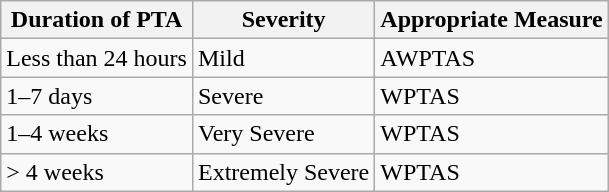<table class="wikitable sortable">
<tr>
<th>Duration of PTA</th>
<th>Severity</th>
<th>Appropriate Measure</th>
</tr>
<tr>
<td>Less than 24 hours</td>
<td>Mild</td>
<td>AWPTAS</td>
</tr>
<tr>
<td>1–7 days</td>
<td>Severe</td>
<td>WPTAS</td>
</tr>
<tr>
<td>1–4 weeks</td>
<td>Very Severe</td>
<td>WPTAS</td>
</tr>
<tr>
<td>> 4 weeks</td>
<td>Extremely Severe</td>
<td>WPTAS</td>
</tr>
</table>
